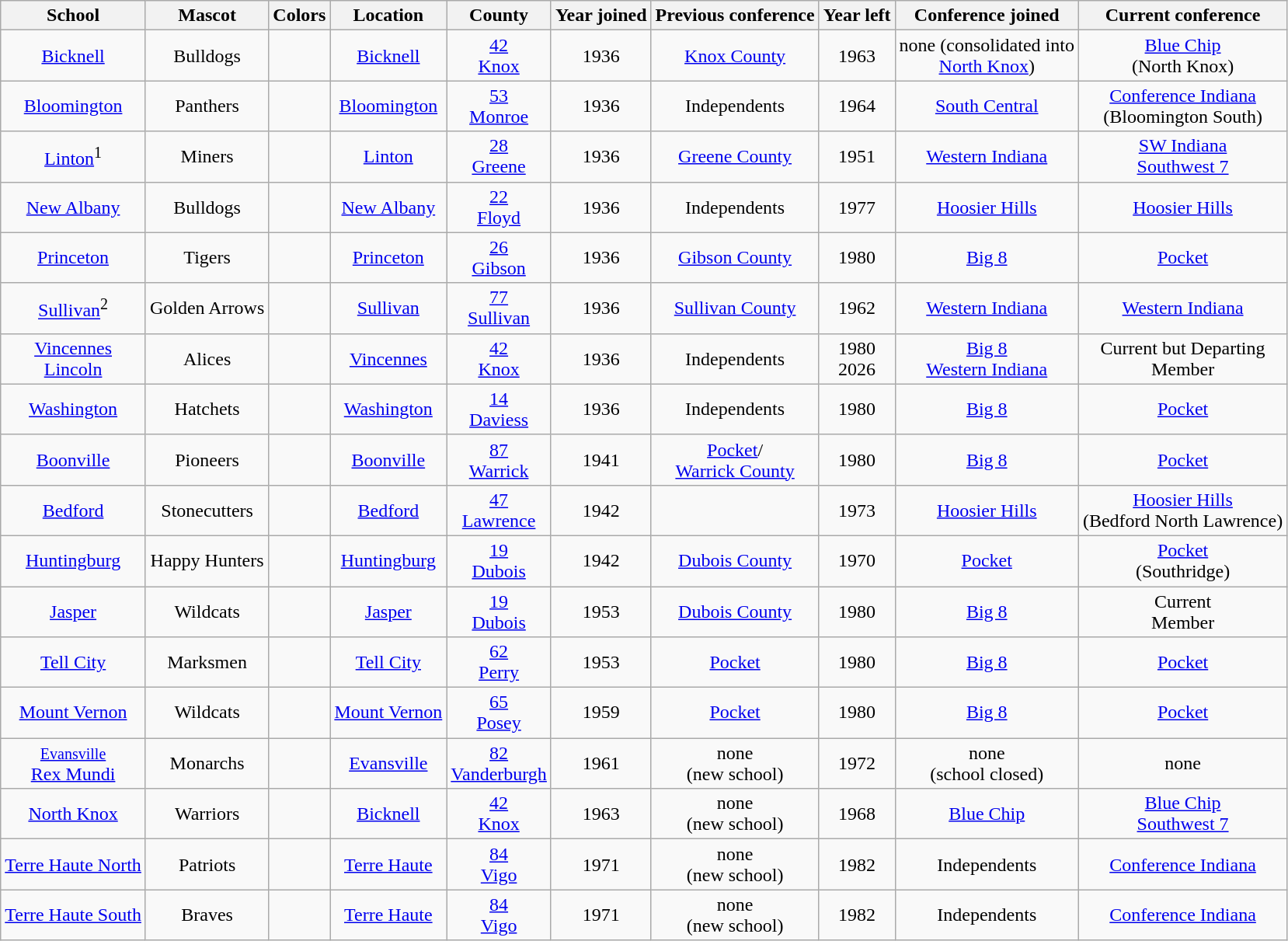<table class="wikitable" style="text-align:center">
<tr>
<th>School</th>
<th>Mascot</th>
<th>Colors</th>
<th>Location</th>
<th>County</th>
<th>Year joined</th>
<th>Previous conference</th>
<th>Year left</th>
<th>Conference joined</th>
<th>Current conference</th>
</tr>
<tr>
<td><a href='#'>Bicknell</a></td>
<td>Bulldogs</td>
<td> </td>
<td><a href='#'>Bicknell</a></td>
<td><a href='#'>42<br>Knox</a></td>
<td>1936</td>
<td><a href='#'>Knox County</a></td>
<td>1963</td>
<td>none (consolidated into<br><a href='#'>North Knox</a>)</td>
<td><a href='#'>Blue Chip</a> <br> (North Knox)</td>
</tr>
<tr>
<td><a href='#'>Bloomington</a></td>
<td>Panthers</td>
<td>  </td>
<td><a href='#'>Bloomington</a></td>
<td><a href='#'>53<br>Monroe</a></td>
<td>1936</td>
<td>Independents</td>
<td>1964</td>
<td><a href='#'>South Central</a></td>
<td><a href='#'>Conference Indiana</a> <br> (Bloomington South)</td>
</tr>
<tr>
<td><a href='#'>Linton</a><sup>1</sup></td>
<td>Miners</td>
<td> </td>
<td><a href='#'>Linton</a></td>
<td><a href='#'>28<br>Greene</a></td>
<td>1936</td>
<td><a href='#'>Greene County</a></td>
<td>1951</td>
<td><a href='#'>Western Indiana</a></td>
<td><a href='#'>SW Indiana</a><br><a href='#'>Southwest 7</a></td>
</tr>
<tr>
<td><a href='#'>New Albany</a></td>
<td>Bulldogs</td>
<td> </td>
<td><a href='#'>New Albany</a></td>
<td><a href='#'>22<br>Floyd</a></td>
<td>1936</td>
<td>Independents</td>
<td>1977</td>
<td><a href='#'>Hoosier Hills</a></td>
<td><a href='#'>Hoosier Hills</a></td>
</tr>
<tr>
<td><a href='#'>Princeton</a></td>
<td>Tigers</td>
<td>  </td>
<td><a href='#'>Princeton</a></td>
<td><a href='#'>26<br>Gibson</a></td>
<td>1936</td>
<td><a href='#'>Gibson County</a></td>
<td>1980</td>
<td><a href='#'>Big 8</a></td>
<td><a href='#'>Pocket</a></td>
</tr>
<tr>
<td><a href='#'>Sullivan</a><sup>2</sup></td>
<td>Golden Arrows</td>
<td> </td>
<td><a href='#'>Sullivan</a></td>
<td><a href='#'>77<br>Sullivan</a></td>
<td>1936</td>
<td><a href='#'>Sullivan County</a></td>
<td>1962</td>
<td><a href='#'>Western Indiana</a></td>
<td><a href='#'>Western Indiana</a></td>
</tr>
<tr>
<td><a href='#'>Vincennes<br>Lincoln</a></td>
<td>Alices</td>
<td>  </td>
<td><a href='#'>Vincennes</a></td>
<td><a href='#'>42<br>Knox</a></td>
<td>1936</td>
<td>Independents</td>
<td>1980 <br> 2026</td>
<td><a href='#'>Big 8</a> <br> <a href='#'>Western Indiana</a></td>
<td>Current but Departing <br> Member</td>
</tr>
<tr>
<td><a href='#'>Washington</a></td>
<td>Hatchets</td>
<td> </td>
<td><a href='#'>Washington</a></td>
<td><a href='#'>14<br>Daviess</a></td>
<td>1936</td>
<td>Independents</td>
<td>1980</td>
<td><a href='#'>Big 8</a></td>
<td><a href='#'>Pocket</a></td>
</tr>
<tr>
<td><a href='#'>Boonville</a></td>
<td>Pioneers</td>
<td> </td>
<td><a href='#'>Boonville</a></td>
<td><a href='#'>87<br>Warrick</a></td>
<td>1941</td>
<td><a href='#'>Pocket</a>/<br><a href='#'>Warrick County</a></td>
<td>1980</td>
<td><a href='#'>Big 8</a></td>
<td><a href='#'>Pocket</a></td>
</tr>
<tr>
<td><a href='#'>Bedford</a></td>
<td>Stonecutters</td>
<td> </td>
<td><a href='#'>Bedford</a></td>
<td><a href='#'>47<br>Lawrence</a></td>
<td>1942</td>
<td></td>
<td>1973</td>
<td><a href='#'>Hoosier Hills</a></td>
<td><a href='#'>Hoosier Hills</a> <br> (Bedford North Lawrence)</td>
</tr>
<tr>
<td><a href='#'>Huntingburg</a></td>
<td>Happy Hunters</td>
<td> </td>
<td><a href='#'>Huntingburg</a></td>
<td><a href='#'>19<br>Dubois</a></td>
<td>1942</td>
<td><a href='#'>Dubois County</a></td>
<td>1970</td>
<td><a href='#'>Pocket</a></td>
<td><a href='#'>Pocket</a> <br> (Southridge)</td>
</tr>
<tr>
<td><a href='#'>Jasper</a></td>
<td>Wildcats</td>
<td> </td>
<td><a href='#'>Jasper</a></td>
<td><a href='#'>19<br>Dubois</a></td>
<td>1953</td>
<td><a href='#'>Dubois County</a></td>
<td>1980</td>
<td><a href='#'>Big 8</a></td>
<td>Current <br> Member</td>
</tr>
<tr>
<td><a href='#'>Tell City</a></td>
<td>Marksmen</td>
<td> </td>
<td><a href='#'>Tell City</a></td>
<td><a href='#'>62<br>Perry</a></td>
<td>1953</td>
<td><a href='#'>Pocket</a></td>
<td>1980</td>
<td><a href='#'>Big 8</a></td>
<td><a href='#'>Pocket</a></td>
</tr>
<tr>
<td><a href='#'>Mount Vernon</a></td>
<td>Wildcats</td>
<td> </td>
<td><a href='#'>Mount Vernon</a></td>
<td><a href='#'>65<br>Posey</a></td>
<td>1959</td>
<td><a href='#'>Pocket</a></td>
<td>1980</td>
<td><a href='#'>Big 8</a></td>
<td><a href='#'>Pocket</a></td>
</tr>
<tr>
<td><a href='#'><small>Evansville</small> <br> Rex Mundi</a></td>
<td>Monarchs</td>
<td> </td>
<td><a href='#'>Evansville</a></td>
<td><a href='#'>82<br>Vanderburgh</a></td>
<td>1961</td>
<td>none <br> (new school)</td>
<td>1972</td>
<td>none <br> (school closed)</td>
<td>none</td>
</tr>
<tr>
<td><a href='#'>North Knox</a></td>
<td>Warriors</td>
<td>  </td>
<td><a href='#'>Bicknell</a></td>
<td><a href='#'>42<br>Knox</a></td>
<td>1963</td>
<td>none <br> (new school)</td>
<td>1968</td>
<td><a href='#'>Blue Chip</a></td>
<td><a href='#'>Blue Chip</a><br><a href='#'>Southwest 7</a></td>
</tr>
<tr>
<td><a href='#'>Terre Haute North</a></td>
<td>Patriots</td>
<td> </td>
<td><a href='#'>Terre Haute</a></td>
<td><a href='#'>84<br>Vigo</a></td>
<td>1971</td>
<td>none <br> (new school)</td>
<td>1982</td>
<td>Independents</td>
<td><a href='#'>Conference Indiana</a></td>
</tr>
<tr>
<td><a href='#'>Terre Haute South</a></td>
<td>Braves</td>
<td> </td>
<td><a href='#'>Terre Haute</a></td>
<td><a href='#'>84<br>Vigo</a></td>
<td>1971</td>
<td>none <br> (new school)</td>
<td>1982</td>
<td>Independents</td>
<td><a href='#'>Conference Indiana</a></td>
</tr>
</table>
